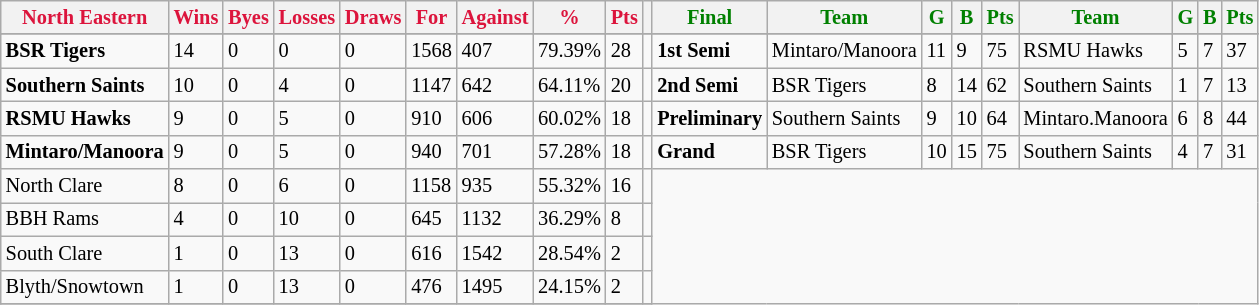<table class="wikitable" style="font-size: 85%; text-align: left;">
<tr>
<th style="color:crimson">North Eastern</th>
<th style="color:crimson">Wins</th>
<th style="color:crimson">Byes</th>
<th style="color:crimson">Losses</th>
<th style="color:crimson">Draws</th>
<th style="color:crimson">For</th>
<th style="color:crimson">Against</th>
<th style="color:crimson">%</th>
<th style="color:crimson">Pts</th>
<th></th>
<th style="color:green">Final</th>
<th style="color:green">Team</th>
<th style="color:green">G</th>
<th style="color:green">B</th>
<th style="color:green">Pts</th>
<th style="color:green">Team</th>
<th style="color:green">G</th>
<th style="color:green">B</th>
<th style="color:green">Pts</th>
</tr>
<tr>
</tr>
<tr>
</tr>
<tr>
<td><strong>	BSR Tigers	</strong></td>
<td>14</td>
<td>0</td>
<td>0</td>
<td>0</td>
<td>1568</td>
<td>407</td>
<td>79.39%</td>
<td>28</td>
<td></td>
<td><strong>1st Semi</strong></td>
<td>Mintaro/Manoora</td>
<td>11</td>
<td>9</td>
<td>75</td>
<td>RSMU Hawks</td>
<td>5</td>
<td>7</td>
<td>37</td>
</tr>
<tr>
<td><strong>	Southern Saints	</strong></td>
<td>10</td>
<td>0</td>
<td>4</td>
<td>0</td>
<td>1147</td>
<td>642</td>
<td>64.11%</td>
<td>20</td>
<td></td>
<td><strong>2nd Semi</strong></td>
<td>BSR Tigers</td>
<td>8</td>
<td>14</td>
<td>62</td>
<td>Southern Saints</td>
<td>1</td>
<td>7</td>
<td>13</td>
</tr>
<tr>
<td><strong>	RSMU Hawks	</strong></td>
<td>9</td>
<td>0</td>
<td>5</td>
<td>0</td>
<td>910</td>
<td>606</td>
<td>60.02%</td>
<td>18</td>
<td></td>
<td><strong>Preliminary</strong></td>
<td>Southern Saints</td>
<td>9</td>
<td>10</td>
<td>64</td>
<td>Mintaro.Manoora</td>
<td>6</td>
<td>8</td>
<td>44</td>
</tr>
<tr>
<td><strong>	Mintaro/Manoora	</strong></td>
<td>9</td>
<td>0</td>
<td>5</td>
<td>0</td>
<td>940</td>
<td>701</td>
<td>57.28%</td>
<td>18</td>
<td></td>
<td><strong>Grand</strong></td>
<td>BSR Tigers</td>
<td>10</td>
<td>15</td>
<td>75</td>
<td>Southern Saints</td>
<td>4</td>
<td>7</td>
<td>31</td>
</tr>
<tr>
<td>North Clare</td>
<td>8</td>
<td>0</td>
<td>6</td>
<td>0</td>
<td>1158</td>
<td>935</td>
<td>55.32%</td>
<td>16</td>
<td></td>
</tr>
<tr>
<td>BBH Rams</td>
<td>4</td>
<td>0</td>
<td>10</td>
<td>0</td>
<td>645</td>
<td>1132</td>
<td>36.29%</td>
<td>8</td>
<td></td>
</tr>
<tr>
<td>South Clare</td>
<td>1</td>
<td>0</td>
<td>13</td>
<td>0</td>
<td>616</td>
<td>1542</td>
<td>28.54%</td>
<td>2</td>
<td></td>
</tr>
<tr>
<td>Blyth/Snowtown</td>
<td>1</td>
<td>0</td>
<td>13</td>
<td>0</td>
<td>476</td>
<td>1495</td>
<td>24.15%</td>
<td>2</td>
<td></td>
</tr>
<tr>
</tr>
</table>
